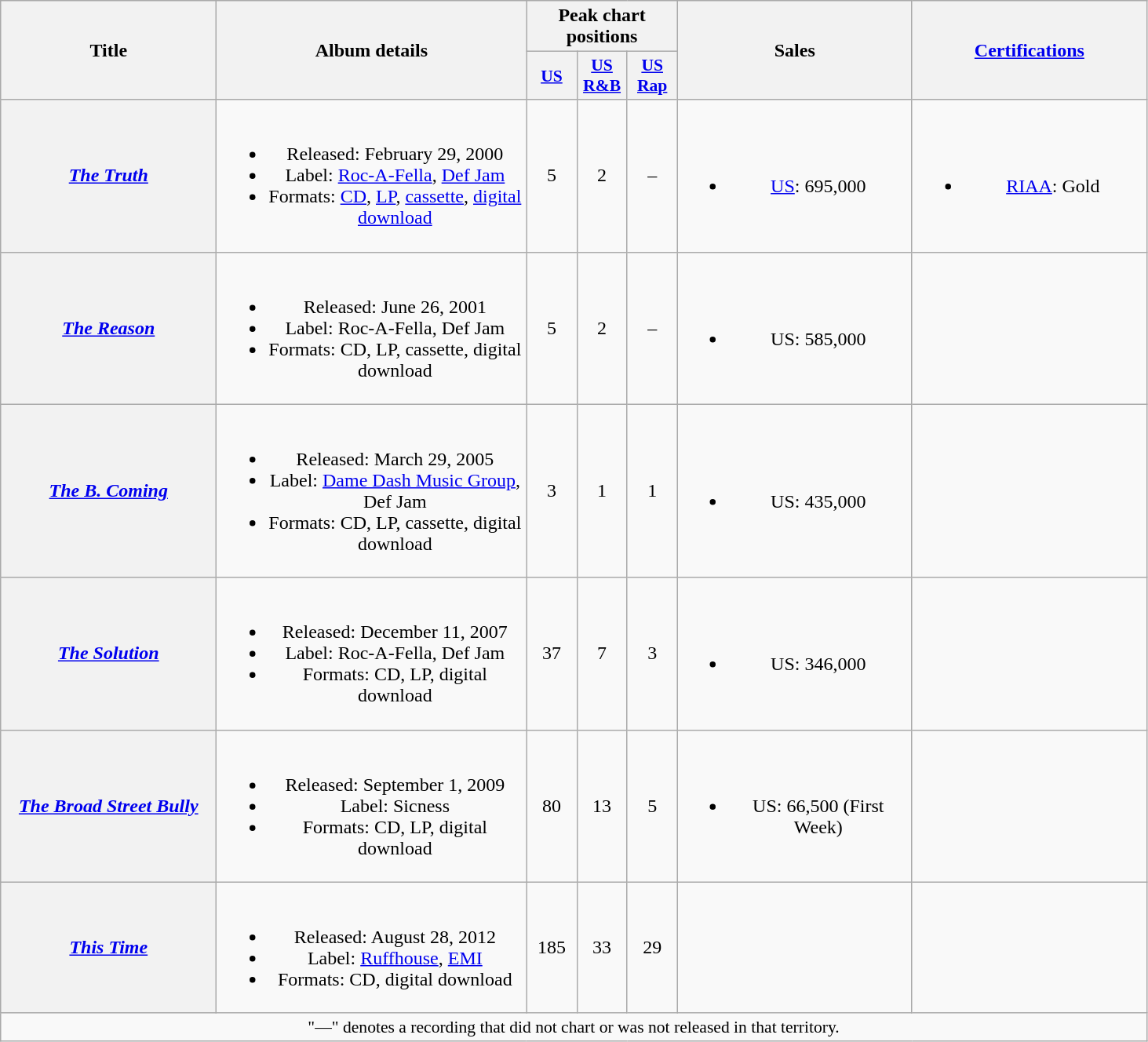<table class="wikitable plainrowheaders" style="text-align:center;" border="1">
<tr>
<th scope="col" rowspan="2" style="width:11em;">Title</th>
<th scope="col" rowspan="2" style="width:16em;">Album details</th>
<th scope="col" colspan="3">Peak chart positions</th>
<th scope="col" rowspan="2" style="width:12em;">Sales</th>
<th scope="col" rowspan="2" style="width:12em;"><a href='#'>Certifications</a></th>
</tr>
<tr>
<th scope="col" style="width:2.5em;font-size:90%;"><a href='#'>US</a><br></th>
<th scope="col" style="width:2.5em;font-size:90%;"><a href='#'>US<br>R&B</a><br></th>
<th scope="col" style="width:2.5em;font-size:90%;"><a href='#'>US<br>Rap</a><br></th>
</tr>
<tr>
<th scope="row"><em><a href='#'>The Truth</a></em></th>
<td><br><ul><li>Released: February 29, 2000</li><li>Label: <a href='#'>Roc-A-Fella</a>, <a href='#'>Def Jam</a></li><li>Formats: <a href='#'>CD</a>, <a href='#'>LP</a>, <a href='#'>cassette</a>, <a href='#'>digital download</a></li></ul></td>
<td>5</td>
<td>2</td>
<td>–</td>
<td><br><ul><li><a href='#'>US</a>: 695,000</li></ul></td>
<td><br><ul><li><a href='#'>RIAA</a>: Gold</li></ul></td>
</tr>
<tr>
<th scope="row"><em><a href='#'>The Reason</a></em></th>
<td><br><ul><li>Released: June 26, 2001</li><li>Label: Roc-A-Fella, Def Jam</li><li>Formats: CD, LP, cassette, digital download</li></ul></td>
<td>5</td>
<td>2</td>
<td>–</td>
<td><br><ul><li>US: 585,000</li></ul></td>
<td></td>
</tr>
<tr>
<th scope="row"><em><a href='#'>The B. Coming</a></em></th>
<td><br><ul><li>Released: March 29, 2005</li><li>Label: <a href='#'>Dame Dash Music Group</a>, Def Jam</li><li>Formats: CD, LP, cassette, digital download</li></ul></td>
<td>3</td>
<td>1</td>
<td>1</td>
<td><br><ul><li>US: 435,000</li></ul></td>
<td></td>
</tr>
<tr>
<th scope="row"><em><a href='#'>The Solution</a></em></th>
<td><br><ul><li>Released: December 11, 2007</li><li>Label: Roc-A-Fella, Def Jam</li><li>Formats: CD, LP, digital download</li></ul></td>
<td>37</td>
<td>7</td>
<td>3</td>
<td><br><ul><li>US: 346,000</li></ul></td>
<td></td>
</tr>
<tr>
<th scope="row"><em><a href='#'>The Broad Street Bully</a></em></th>
<td><br><ul><li>Released: September 1, 2009</li><li>Label: Sicness</li><li>Formats: CD, LP, digital download</li></ul></td>
<td>80</td>
<td>13</td>
<td>5</td>
<td><br><ul><li>US: 66,500 (First Week)</li></ul></td>
<td></td>
</tr>
<tr>
<th scope="row"><em><a href='#'>This Time</a></em></th>
<td><br><ul><li>Released: August 28, 2012</li><li>Label: <a href='#'>Ruffhouse</a>, <a href='#'>EMI</a></li><li>Formats: CD, digital download</li></ul></td>
<td>185</td>
<td>33</td>
<td>29</td>
<td></td>
<td></td>
</tr>
<tr>
<td colspan="14" style="font-size:90%">"—" denotes a recording that did not chart or was not released in that territory.</td>
</tr>
</table>
